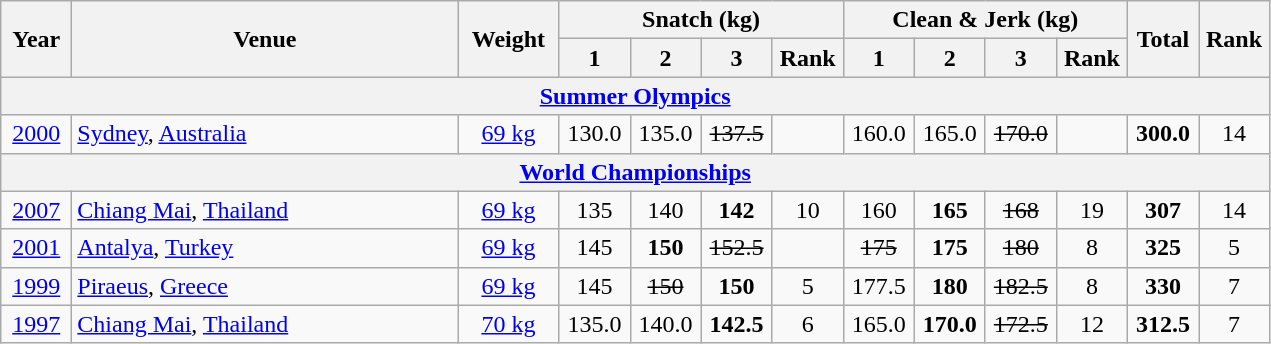<table class="wikitable" style="text-align:center;">
<tr>
<th rowspan=2 width=40>Year</th>
<th rowspan=2 width=250>Venue</th>
<th rowspan=2 width=60>Weight</th>
<th colspan=4>Snatch (kg)</th>
<th colspan=4>Clean & Jerk (kg)</th>
<th rowspan=2 width=40>Total</th>
<th rowspan=2 width=40>Rank</th>
</tr>
<tr>
<th width=40>1</th>
<th width=40>2</th>
<th width=40>3</th>
<th width=40>Rank</th>
<th width=40>1</th>
<th width=40>2</th>
<th width=40>3</th>
<th width=40>Rank</th>
</tr>
<tr>
<th colspan=13><a href='#'>Summer Olympics</a></th>
</tr>
<tr>
<td><a href='#'>2000</a></td>
<td align=left> <a href='#'>Sydney</a>, <a href='#'>Australia</a></td>
<td><a href='#'>69 kg</a></td>
<td>130.0</td>
<td>135.0</td>
<td><s>137.5 </s></td>
<td></td>
<td>160.0</td>
<td>165.0</td>
<td><s>170.0 </s></td>
<td></td>
<td><strong>300.0</strong></td>
<td>14</td>
</tr>
<tr>
<th colspan=13><a href='#'>World Championships</a></th>
</tr>
<tr>
<td><a href='#'>2007</a></td>
<td align=left> <a href='#'>Chiang Mai</a>, <a href='#'>Thailand</a></td>
<td><a href='#'>69 kg</a></td>
<td>135</td>
<td>140</td>
<td><strong>142</strong></td>
<td>10</td>
<td>160</td>
<td><strong>165</strong></td>
<td><s>168 </s></td>
<td>19</td>
<td><strong>307</strong></td>
<td>14</td>
</tr>
<tr>
<td><a href='#'>2001</a></td>
<td align=left> <a href='#'>Antalya</a>, <a href='#'>Turkey</a></td>
<td><a href='#'>69 kg</a></td>
<td>145</td>
<td><strong>150</strong></td>
<td><s>152.5 </s></td>
<td></td>
<td><s>175 </s></td>
<td><strong>175</strong></td>
<td><s>180 </s></td>
<td>8</td>
<td><strong>325</strong></td>
<td>5</td>
</tr>
<tr>
<td><a href='#'>1999</a></td>
<td align=left> <a href='#'>Piraeus</a>, <a href='#'>Greece</a></td>
<td><a href='#'>69 kg</a></td>
<td>145</td>
<td><s>150 </s></td>
<td><strong>150</strong></td>
<td>5</td>
<td>177.5</td>
<td><strong>180</strong></td>
<td><s>182.5 </s></td>
<td>8</td>
<td><strong>330</strong></td>
<td>7</td>
</tr>
<tr>
<td><a href='#'>1997</a></td>
<td align=left> <a href='#'>Chiang Mai</a>, <a href='#'>Thailand</a></td>
<td><a href='#'>70 kg</a></td>
<td>135.0</td>
<td>140.0</td>
<td><strong>142.5</strong></td>
<td>6</td>
<td>165.0</td>
<td><strong>170.0</strong></td>
<td><s>172.5 </s></td>
<td>12</td>
<td><strong>312.5</strong></td>
<td>7</td>
</tr>
</table>
